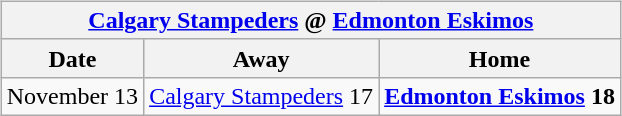<table cellspacing="10">
<tr>
<td valign="top"><br><table class="wikitable">
<tr>
<th colspan="4"><a href='#'>Calgary Stampeders</a> @ <a href='#'>Edmonton Eskimos</a></th>
</tr>
<tr>
<th>Date</th>
<th>Away</th>
<th>Home</th>
</tr>
<tr>
<td>November 13</td>
<td><a href='#'>Calgary Stampeders</a> 17</td>
<td><strong><a href='#'>Edmonton Eskimos</a> 18</strong></td>
</tr>
</table>
</td>
</tr>
</table>
